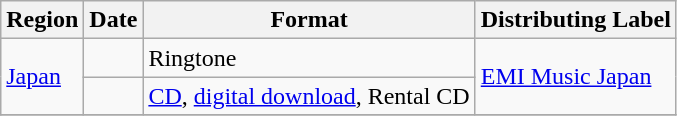<table class="wikitable">
<tr>
<th>Region</th>
<th>Date</th>
<th>Format</th>
<th>Distributing Label</th>
</tr>
<tr>
<td rowspan="2"><a href='#'>Japan</a></td>
<td></td>
<td>Ringtone</td>
<td rowspan="2"><a href='#'>EMI Music Japan</a></td>
</tr>
<tr>
<td></td>
<td><a href='#'>CD</a>, <a href='#'>digital download</a>, Rental CD</td>
</tr>
<tr>
</tr>
</table>
